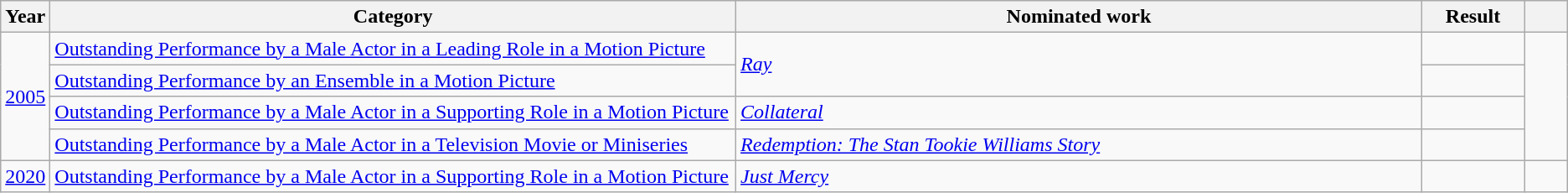<table class=wikitable>
<tr>
<th scope="col" style="width:1em;">Year</th>
<th scope="col" style="width:39em;">Category</th>
<th scope="col" style="width:39em;">Nominated work</th>
<th scope="col" style="width:5em;">Result</th>
<th scope="col" style="width:2em;"></th>
</tr>
<tr>
<td rowspan="4"><a href='#'>2005</a></td>
<td><a href='#'>Outstanding Performance by a Male Actor in a Leading Role in a Motion Picture</a></td>
<td rowspan="2"><em><a href='#'>Ray</a></em></td>
<td></td>
<td rowspan="4"></td>
</tr>
<tr>
<td><a href='#'>Outstanding Performance by an Ensemble in a Motion Picture</a></td>
<td></td>
</tr>
<tr>
<td><a href='#'>Outstanding Performance by a Male Actor in a Supporting Role in a Motion Picture</a></td>
<td><em><a href='#'>Collateral</a></em></td>
<td></td>
</tr>
<tr>
<td><a href='#'>Outstanding Performance by a Male Actor in a Television Movie or Miniseries</a></td>
<td><em><a href='#'>Redemption: The Stan Tookie Williams Story</a></em></td>
<td></td>
</tr>
<tr>
<td><a href='#'>2020</a></td>
<td><a href='#'>Outstanding Performance by a Male Actor in a Supporting Role in a Motion Picture</a></td>
<td><em><a href='#'>Just Mercy</a></em></td>
<td></td>
<td></td>
</tr>
</table>
